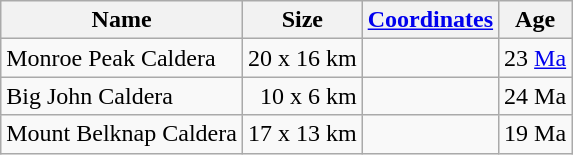<table class="wikitable">
<tr>
<th>Name</th>
<th>Size</th>
<th><a href='#'>Coordinates</a></th>
<th>Age</th>
</tr>
<tr align="right">
<td align="left">Monroe Peak Caldera</td>
<td>20 x 16 km</td>
<td></td>
<td>23 <a href='#'>Ma</a></td>
</tr>
<tr align="right">
<td align="left">Big John Caldera</td>
<td>10 x 6 km</td>
<td></td>
<td>24 Ma</td>
</tr>
<tr align="right">
<td align="left">Mount Belknap Caldera</td>
<td>17 x 13 km</td>
<td></td>
<td>19 Ma</td>
</tr>
</table>
